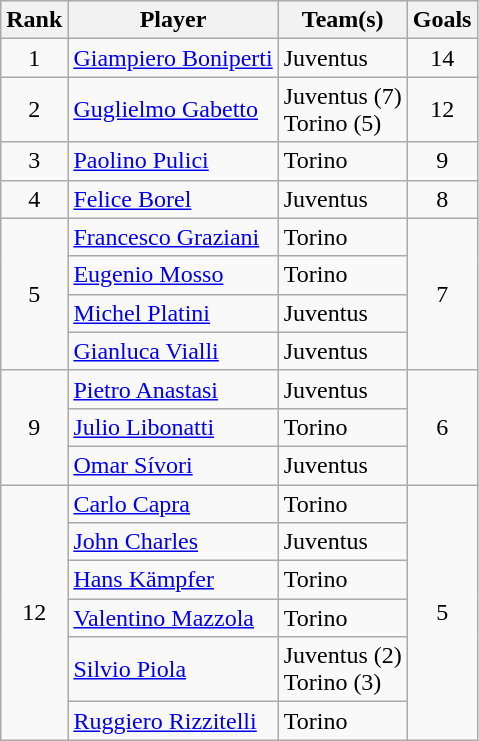<table class="wikitable" style="text-align: center;">
<tr>
<th>Rank</th>
<th>Player</th>
<th>Team(s)</th>
<th>Goals</th>
</tr>
<tr>
<td>1</td>
<td align="left"> <a href='#'>Giampiero Boniperti</a></td>
<td align="left">Juventus</td>
<td>14</td>
</tr>
<tr>
<td>2</td>
<td align="left"> <a href='#'>Guglielmo Gabetto</a></td>
<td align="left">Juventus (7)<br>Torino (5)</td>
<td>12</td>
</tr>
<tr>
<td>3</td>
<td align="left"> <a href='#'>Paolino Pulici</a></td>
<td align="left">Torino</td>
<td>9</td>
</tr>
<tr>
<td>4</td>
<td align="left"> <a href='#'>Felice Borel</a></td>
<td align="left">Juventus</td>
<td>8</td>
</tr>
<tr>
<td rowspan="4">5</td>
<td align="left"> <a href='#'>Francesco Graziani</a></td>
<td align="left">Torino</td>
<td rowspan="4">7</td>
</tr>
<tr>
<td align="left"> <a href='#'>Eugenio Mosso</a></td>
<td align="left">Torino</td>
</tr>
<tr>
<td align="left"> <a href='#'>Michel Platini</a></td>
<td align="left">Juventus</td>
</tr>
<tr>
<td align="left"> <a href='#'>Gianluca Vialli</a></td>
<td align="left">Juventus</td>
</tr>
<tr>
<td rowspan="3">9</td>
<td align="left"> <a href='#'>Pietro Anastasi</a></td>
<td align="left">Juventus</td>
<td rowspan="3">6</td>
</tr>
<tr>
<td align="left">  <a href='#'>Julio Libonatti</a></td>
<td align="left">Torino</td>
</tr>
<tr>
<td align="left">  <a href='#'>Omar Sívori</a></td>
<td align="left">Juventus</td>
</tr>
<tr>
<td rowspan="6">12</td>
<td align="left"> <a href='#'>Carlo Capra</a></td>
<td align="left">Torino</td>
<td rowspan="6">5</td>
</tr>
<tr>
<td align="left"> <a href='#'>John Charles</a></td>
<td align="left">Juventus</td>
</tr>
<tr>
<td align="left"> <a href='#'>Hans Kämpfer</a></td>
<td align="left">Torino</td>
</tr>
<tr>
<td align="left"> <a href='#'>Valentino Mazzola</a></td>
<td align="left">Torino</td>
</tr>
<tr>
<td align="left"> <a href='#'>Silvio Piola</a></td>
<td align="left">Juventus (2)<br>Torino (3)</td>
</tr>
<tr>
<td align="left"> <a href='#'>Ruggiero Rizzitelli</a></td>
<td align="left">Torino</td>
</tr>
</table>
